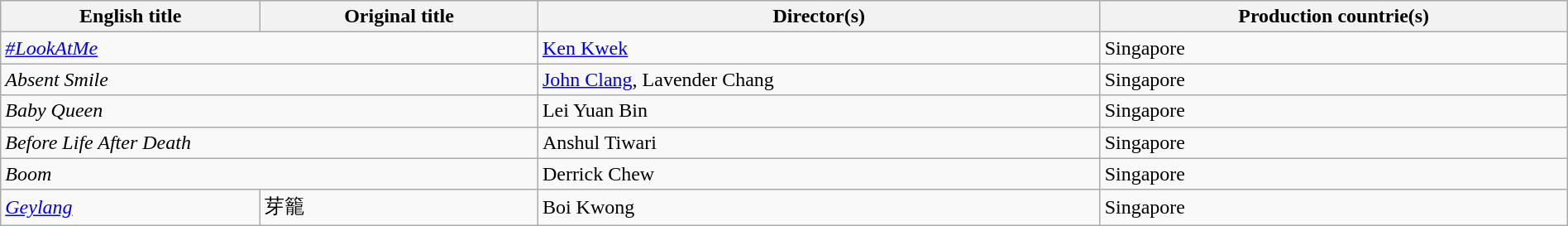<table class="sortable wikitable" style="width:100%; margin-bottom:4px">
<tr>
<th scope="col">English title</th>
<th scope="col">Original title</th>
<th scope="col">Director(s)</th>
<th scope="col">Production countrie(s)</th>
</tr>
<tr>
<td colspan="2"><em><a href='#'>#LookAtMe</a></em></td>
<td><a href='#'>Ken Kwek</a></td>
<td>Singapore</td>
</tr>
<tr>
<td colspan="2"><em>Absent Smile</em></td>
<td><a href='#'>John Clang</a>, Lavender Chang</td>
<td>Singapore</td>
</tr>
<tr>
<td colspan="2"><em>Baby Queen</em></td>
<td>Lei Yuan Bin</td>
<td>Singapore</td>
</tr>
<tr>
<td colspan="2"><em>Before Life After Death</em></td>
<td>Anshul Tiwari</td>
<td>Singapore</td>
</tr>
<tr>
<td colspan="2"><em>Boom</em></td>
<td>Derrick Chew</td>
<td>Singapore</td>
</tr>
<tr>
<td><em><a href='#'>Geylang</a></em></td>
<td>芽籠</td>
<td>Boi Kwong</td>
<td>Singapore</td>
</tr>
</table>
